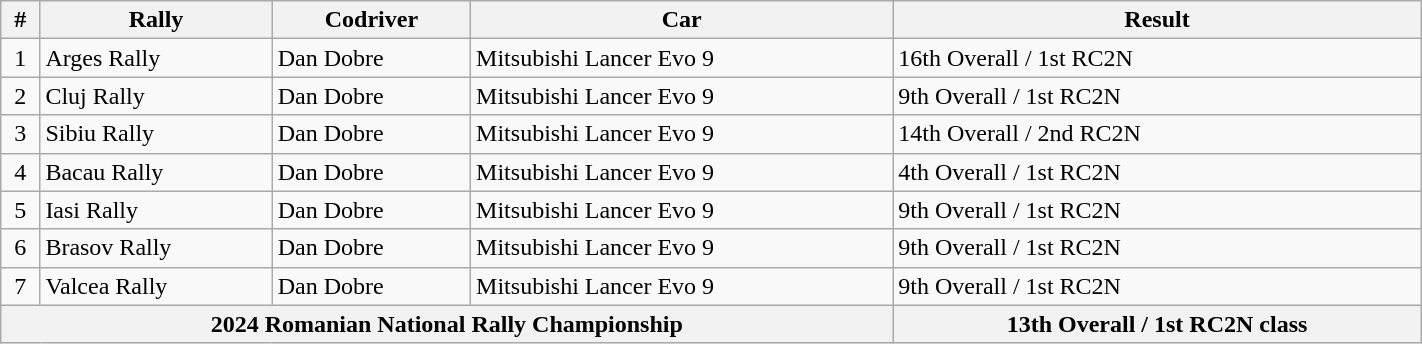<table class="wikitable" width="75%">
<tr>
<th>#</th>
<th>Rally</th>
<th>Codriver</th>
<th>Car</th>
<th>Result</th>
</tr>
<tr>
<td align="center">1</td>
<td>Arges Rally</td>
<td>Dan Dobre</td>
<td>Mitsubishi Lancer Evo 9</td>
<td>16th Overall / 1st RC2N</td>
</tr>
<tr>
<td align="center">2</td>
<td>Cluj Rally</td>
<td>Dan Dobre</td>
<td>Mitsubishi Lancer Evo 9</td>
<td>9th Overall / 1st RC2N</td>
</tr>
<tr>
<td align="center">3</td>
<td>Sibiu Rally</td>
<td>Dan Dobre</td>
<td>Mitsubishi Lancer Evo 9</td>
<td>14th Overall / 2nd RC2N</td>
</tr>
<tr>
<td align="center">4</td>
<td>Bacau Rally</td>
<td>Dan Dobre</td>
<td>Mitsubishi Lancer Evo 9</td>
<td>4th Overall / 1st RC2N</td>
</tr>
<tr>
<td align="center">5</td>
<td>Iasi Rally</td>
<td>Dan Dobre</td>
<td>Mitsubishi Lancer Evo 9</td>
<td>9th Overall / 1st RC2N</td>
</tr>
<tr>
<td align="center">6</td>
<td>Brasov Rally</td>
<td>Dan Dobre</td>
<td>Mitsubishi Lancer Evo 9</td>
<td>9th Overall / 1st RC2N</td>
</tr>
<tr>
<td align="center">7</td>
<td>Valcea Rally</td>
<td>Dan Dobre</td>
<td>Mitsubishi Lancer Evo 9</td>
<td>9th Overall / 1st RC2N</td>
</tr>
<tr>
<th scope="row" colspan=4>2024 Romanian National Rally Championship</th>
<th>13th Overall / 1st RC2N class</th>
</tr>
</table>
